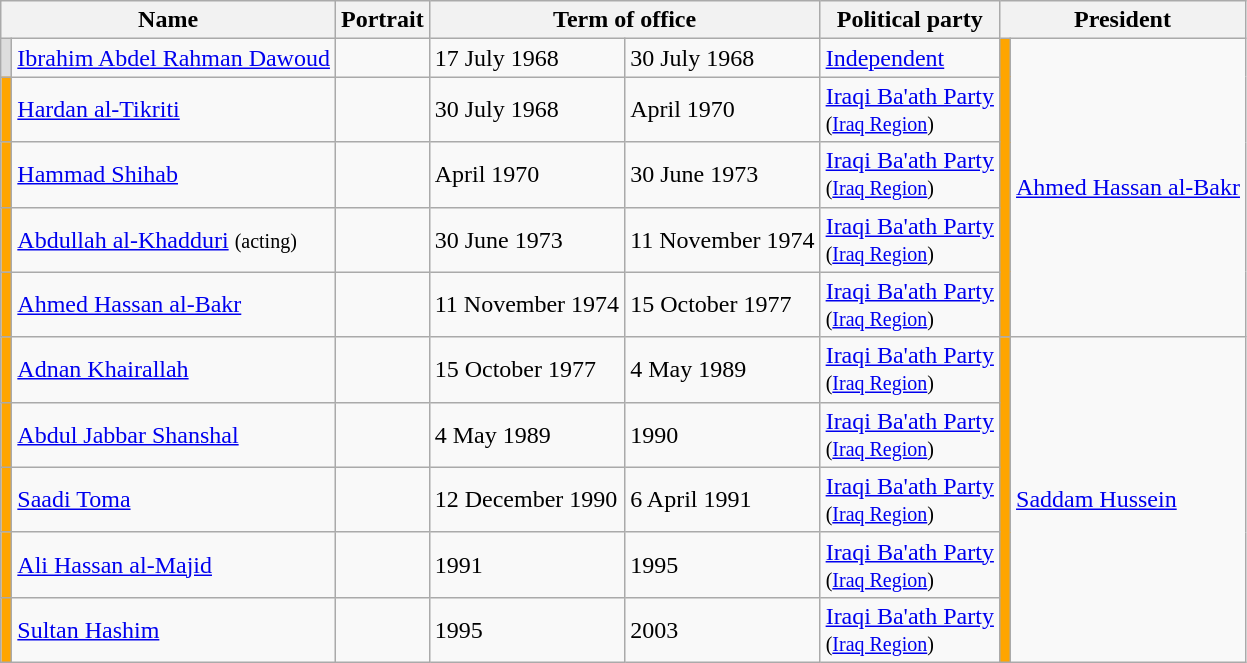<table class="wikitable">
<tr>
<th colspan=2>Name</th>
<th>Portrait</th>
<th colspan=2>Term of office</th>
<th>Political party</th>
<th colspan=2>President</th>
</tr>
<tr>
<td bgcolor="#DDDDDD"></td>
<td><a href='#'>Ibrahim Abdel Rahman Dawoud</a></td>
<td></td>
<td>17 July 1968</td>
<td>30 July 1968</td>
<td><a href='#'>Independent</a></td>
<td rowspan="5" bgcolor="Orange"></td>
<td rowspan="5"><a href='#'>Ahmed Hassan al-Bakr</a></td>
</tr>
<tr>
<td bgcolor="Orange"></td>
<td><a href='#'>Hardan al-Tikriti</a></td>
<td></td>
<td>30 July 1968</td>
<td>April 1970</td>
<td><a href='#'>Iraqi Ba'ath Party</a><br><small>(<a href='#'>Iraq Region</a>)</small></td>
</tr>
<tr>
<td bgcolor="Orange"></td>
<td><a href='#'>Hammad Shihab</a></td>
<td></td>
<td>April 1970</td>
<td>30 June 1973</td>
<td><a href='#'>Iraqi Ba'ath Party</a><br><small>(<a href='#'>Iraq Region</a>)</small></td>
</tr>
<tr>
<td bgcolor="Orange"></td>
<td><a href='#'>Abdullah al-Khadduri</a> <small>(acting)</small></td>
<td></td>
<td>30 June 1973</td>
<td>11 November 1974</td>
<td><a href='#'>Iraqi Ba'ath Party</a><br><small>(<a href='#'>Iraq Region</a>)</small></td>
</tr>
<tr>
<td bgcolor="Orange"></td>
<td><a href='#'>Ahmed Hassan al-Bakr</a></td>
<td></td>
<td>11 November 1974</td>
<td>15 October 1977</td>
<td><a href='#'>Iraqi Ba'ath Party</a><br><small>(<a href='#'>Iraq Region</a>)</small></td>
</tr>
<tr>
<td bgcolor="Orange"></td>
<td><a href='#'>Adnan Khairallah</a></td>
<td></td>
<td>15 October 1977</td>
<td>4 May 1989</td>
<td><a href='#'>Iraqi Ba'ath Party</a><br><small>(<a href='#'>Iraq Region</a>)</small></td>
<td rowspan="5" bgcolor="Orange"></td>
<td rowspan="5"><a href='#'>Saddam Hussein</a></td>
</tr>
<tr>
<td bgcolor="Orange"></td>
<td><a href='#'>Abdul Jabbar Shanshal</a></td>
<td></td>
<td>4 May 1989</td>
<td>1990</td>
<td><a href='#'>Iraqi Ba'ath Party</a><br><small>(<a href='#'>Iraq Region</a>)</small></td>
</tr>
<tr>
<td bgcolor="Orange"></td>
<td><a href='#'>Saadi Toma</a></td>
<td></td>
<td>12 December 1990</td>
<td>6 April 1991</td>
<td><a href='#'>Iraqi Ba'ath Party</a><br><small>(<a href='#'>Iraq Region</a>)</small></td>
</tr>
<tr>
<td bgcolor="Orange"></td>
<td><a href='#'>Ali Hassan al-Majid</a></td>
<td></td>
<td>1991</td>
<td>1995</td>
<td><a href='#'>Iraqi Ba'ath Party</a><br><small>(<a href='#'>Iraq Region</a>)</small></td>
</tr>
<tr>
<td bgcolor="Orange"></td>
<td><a href='#'>Sultan Hashim</a></td>
<td></td>
<td>1995</td>
<td>2003</td>
<td><a href='#'>Iraqi Ba'ath Party</a><br><small>(<a href='#'>Iraq Region</a>)</small></td>
</tr>
</table>
